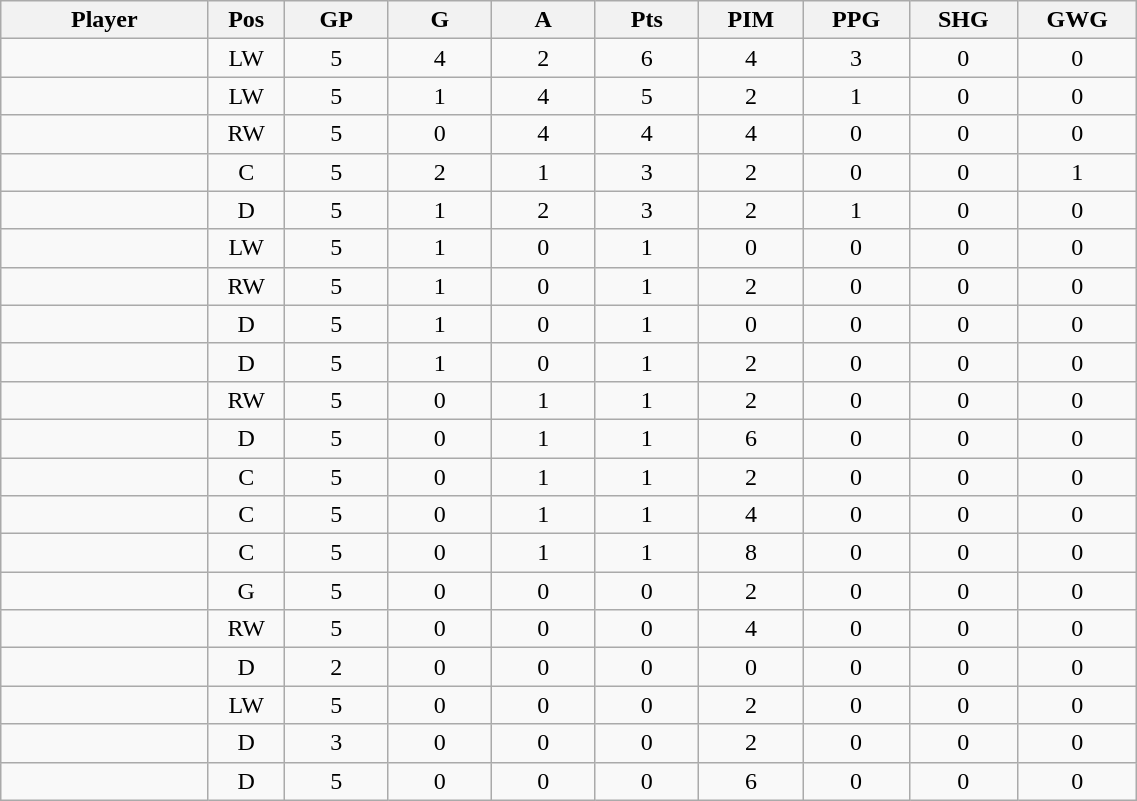<table class="wikitable sortable" width="60%">
<tr ALIGN="center">
<th bgcolor="#DDDDFF" width="10%">Player</th>
<th bgcolor="#DDDDFF" width="3%" title="Position">Pos</th>
<th bgcolor="#DDDDFF" width="5%" title="Games played">GP</th>
<th bgcolor="#DDDDFF" width="5%" title="Goals">G</th>
<th bgcolor="#DDDDFF" width="5%" title="Assists">A</th>
<th bgcolor="#DDDDFF" width="5%" title="Points">Pts</th>
<th bgcolor="#DDDDFF" width="5%" title="Penalties in Minutes">PIM</th>
<th bgcolor="#DDDDFF" width="5%" title="Power Play Goals">PPG</th>
<th bgcolor="#DDDDFF" width="5%" title="Short-handed Goals">SHG</th>
<th bgcolor="#DDDDFF" width="5%" title="Game-winning Goals">GWG</th>
</tr>
<tr align="center">
<td align="right"></td>
<td>LW</td>
<td>5</td>
<td>4</td>
<td>2</td>
<td>6</td>
<td>4</td>
<td>3</td>
<td>0</td>
<td>0</td>
</tr>
<tr align="center">
<td align="right"></td>
<td>LW</td>
<td>5</td>
<td>1</td>
<td>4</td>
<td>5</td>
<td>2</td>
<td>1</td>
<td>0</td>
<td>0</td>
</tr>
<tr align="center">
<td align="right"></td>
<td>RW</td>
<td>5</td>
<td>0</td>
<td>4</td>
<td>4</td>
<td>4</td>
<td>0</td>
<td>0</td>
<td>0</td>
</tr>
<tr align="center">
<td align="right"></td>
<td>C</td>
<td>5</td>
<td>2</td>
<td>1</td>
<td>3</td>
<td>2</td>
<td>0</td>
<td>0</td>
<td>1</td>
</tr>
<tr align="center">
<td align="right"></td>
<td>D</td>
<td>5</td>
<td>1</td>
<td>2</td>
<td>3</td>
<td>2</td>
<td>1</td>
<td>0</td>
<td>0</td>
</tr>
<tr align="center">
<td align="right"></td>
<td>LW</td>
<td>5</td>
<td>1</td>
<td>0</td>
<td>1</td>
<td>0</td>
<td>0</td>
<td>0</td>
<td>0</td>
</tr>
<tr align="center">
<td align="right"></td>
<td>RW</td>
<td>5</td>
<td>1</td>
<td>0</td>
<td>1</td>
<td>2</td>
<td>0</td>
<td>0</td>
<td>0</td>
</tr>
<tr align="center">
<td align="right"></td>
<td>D</td>
<td>5</td>
<td>1</td>
<td>0</td>
<td>1</td>
<td>0</td>
<td>0</td>
<td>0</td>
<td>0</td>
</tr>
<tr align="center">
<td align="right"></td>
<td>D</td>
<td>5</td>
<td>1</td>
<td>0</td>
<td>1</td>
<td>2</td>
<td>0</td>
<td>0</td>
<td>0</td>
</tr>
<tr align="center">
<td align="right"></td>
<td>RW</td>
<td>5</td>
<td>0</td>
<td>1</td>
<td>1</td>
<td>2</td>
<td>0</td>
<td>0</td>
<td>0</td>
</tr>
<tr align="center">
<td align="right"></td>
<td>D</td>
<td>5</td>
<td>0</td>
<td>1</td>
<td>1</td>
<td>6</td>
<td>0</td>
<td>0</td>
<td>0</td>
</tr>
<tr align="center">
<td align="right"></td>
<td>C</td>
<td>5</td>
<td>0</td>
<td>1</td>
<td>1</td>
<td>2</td>
<td>0</td>
<td>0</td>
<td>0</td>
</tr>
<tr align="center">
<td align="right"></td>
<td>C</td>
<td>5</td>
<td>0</td>
<td>1</td>
<td>1</td>
<td>4</td>
<td>0</td>
<td>0</td>
<td>0</td>
</tr>
<tr align="center">
<td align="right"></td>
<td>C</td>
<td>5</td>
<td>0</td>
<td>1</td>
<td>1</td>
<td>8</td>
<td>0</td>
<td>0</td>
<td>0</td>
</tr>
<tr align="center">
<td align="right"></td>
<td>G</td>
<td>5</td>
<td>0</td>
<td>0</td>
<td>0</td>
<td>2</td>
<td>0</td>
<td>0</td>
<td>0</td>
</tr>
<tr align="center">
<td align="right"></td>
<td>RW</td>
<td>5</td>
<td>0</td>
<td>0</td>
<td>0</td>
<td>4</td>
<td>0</td>
<td>0</td>
<td>0</td>
</tr>
<tr align="center">
<td align="right"></td>
<td>D</td>
<td>2</td>
<td>0</td>
<td>0</td>
<td>0</td>
<td>0</td>
<td>0</td>
<td>0</td>
<td>0</td>
</tr>
<tr align="center">
<td align="right"></td>
<td>LW</td>
<td>5</td>
<td>0</td>
<td>0</td>
<td>0</td>
<td>2</td>
<td>0</td>
<td>0</td>
<td>0</td>
</tr>
<tr align="center">
<td align="right"></td>
<td>D</td>
<td>3</td>
<td>0</td>
<td>0</td>
<td>0</td>
<td>2</td>
<td>0</td>
<td>0</td>
<td>0</td>
</tr>
<tr align="center">
<td align="right"></td>
<td>D</td>
<td>5</td>
<td>0</td>
<td>0</td>
<td>0</td>
<td>6</td>
<td>0</td>
<td>0</td>
<td>0</td>
</tr>
</table>
